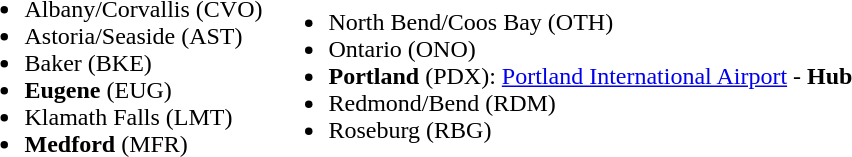<table>
<tr>
<td><br><ul><li>Albany/Corvallis (CVO)</li><li>Astoria/Seaside (AST)</li><li>Baker (BKE)</li><li><strong>Eugene</strong> (EUG)</li><li>Klamath Falls (LMT)</li><li><strong>Medford</strong> (MFR)</li></ul></td>
<td><br><ul><li>North Bend/Coos Bay (OTH)</li><li>Ontario (ONO)</li><li><strong>Portland</strong> (PDX): <a href='#'>Portland International Airport</a> - <strong>Hub</strong></li><li>Redmond/Bend (RDM)</li><li>Roseburg (RBG)</li></ul></td>
</tr>
</table>
